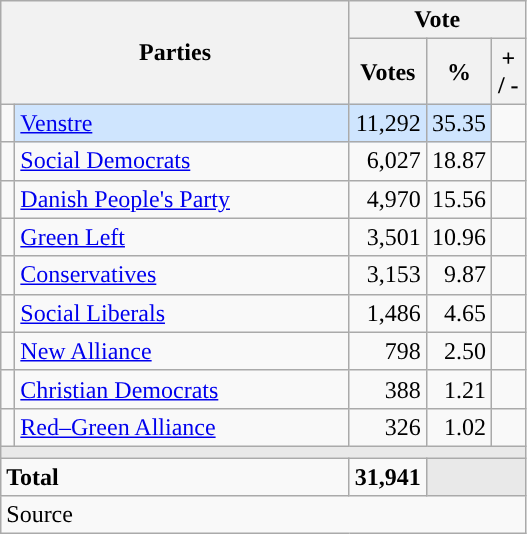<table class="wikitable" style="text-align:right;">
<tr>
<th style="text-align:centre;" rowspan="2" colspan="2" width="225">Parties</th>
<th colspan="3">Vote</th>
</tr>
<tr>
<th width="15">Votes</th>
<th width="15">%</th>
<th width="15">+ / -</th>
</tr>
<tr>
<td width="2" style="color:inherit;background:"></td>
<td bgcolor=#cfe5fe  align="left"><a href='#'>Venstre</a></td>
<td bgcolor=#cfe5fe>11,292</td>
<td bgcolor=#cfe5fe>35.35</td>
<td></td>
</tr>
<tr>
<td width="2" style="color:inherit;background:"></td>
<td align="left"><a href='#'>Social Democrats</a></td>
<td>6,027</td>
<td>18.87</td>
<td></td>
</tr>
<tr>
<td width="2" style="color:inherit;background:"></td>
<td align="left"><a href='#'>Danish People's Party</a></td>
<td>4,970</td>
<td>15.56</td>
<td></td>
</tr>
<tr>
<td width="2" style="color:inherit;background:"></td>
<td align="left"><a href='#'>Green Left</a></td>
<td>3,501</td>
<td>10.96</td>
<td></td>
</tr>
<tr>
<td width="2" style="color:inherit;background:"></td>
<td align="left"><a href='#'>Conservatives</a></td>
<td>3,153</td>
<td>9.87</td>
<td></td>
</tr>
<tr>
<td width="2" style="color:inherit;background:"></td>
<td align="left"><a href='#'>Social Liberals</a></td>
<td>1,486</td>
<td>4.65</td>
<td></td>
</tr>
<tr>
<td width="2" style="color:inherit;background:"></td>
<td align="left"><a href='#'>New Alliance</a></td>
<td>798</td>
<td>2.50</td>
<td></td>
</tr>
<tr>
<td width="2" style="color:inherit;background:"></td>
<td align="left"><a href='#'>Christian Democrats</a></td>
<td>388</td>
<td>1.21</td>
<td></td>
</tr>
<tr>
<td width="2" style="color:inherit;background:"></td>
<td align="left"><a href='#'>Red–Green Alliance</a></td>
<td>326</td>
<td>1.02</td>
<td></td>
</tr>
<tr>
<td colspan="7" bgcolor="#E9E9E9"></td>
</tr>
<tr>
<td align="left" colspan="2"><strong>Total</strong></td>
<td><strong>31,941</strong></td>
<td bgcolor="#E9E9E9" colspan="2"></td>
</tr>
<tr>
<td align="left" colspan="6">Source</td>
</tr>
</table>
